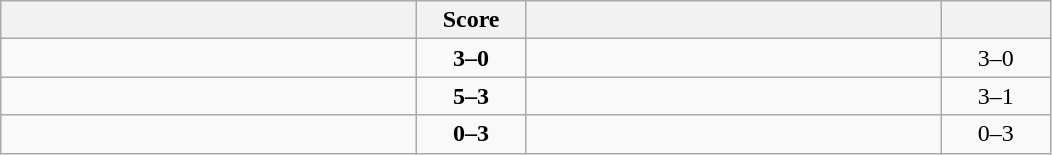<table class="wikitable" style="text-align: center; ">
<tr>
<th align="right" width="270"></th>
<th width="65">Score</th>
<th align="left" width="270"></th>
<th width="65"></th>
</tr>
<tr>
<td align="left"><strong></strong></td>
<td><strong>3–0</strong></td>
<td align="left"></td>
<td>3–0 <strong></strong></td>
</tr>
<tr>
<td align="left"><strong></strong></td>
<td><strong>5–3</strong></td>
<td align="left"></td>
<td>3–1 <strong></strong></td>
</tr>
<tr>
<td align="left"></td>
<td><strong>0–3</strong></td>
<td align="left"><strong></strong></td>
<td>0–3 <strong></strong></td>
</tr>
</table>
